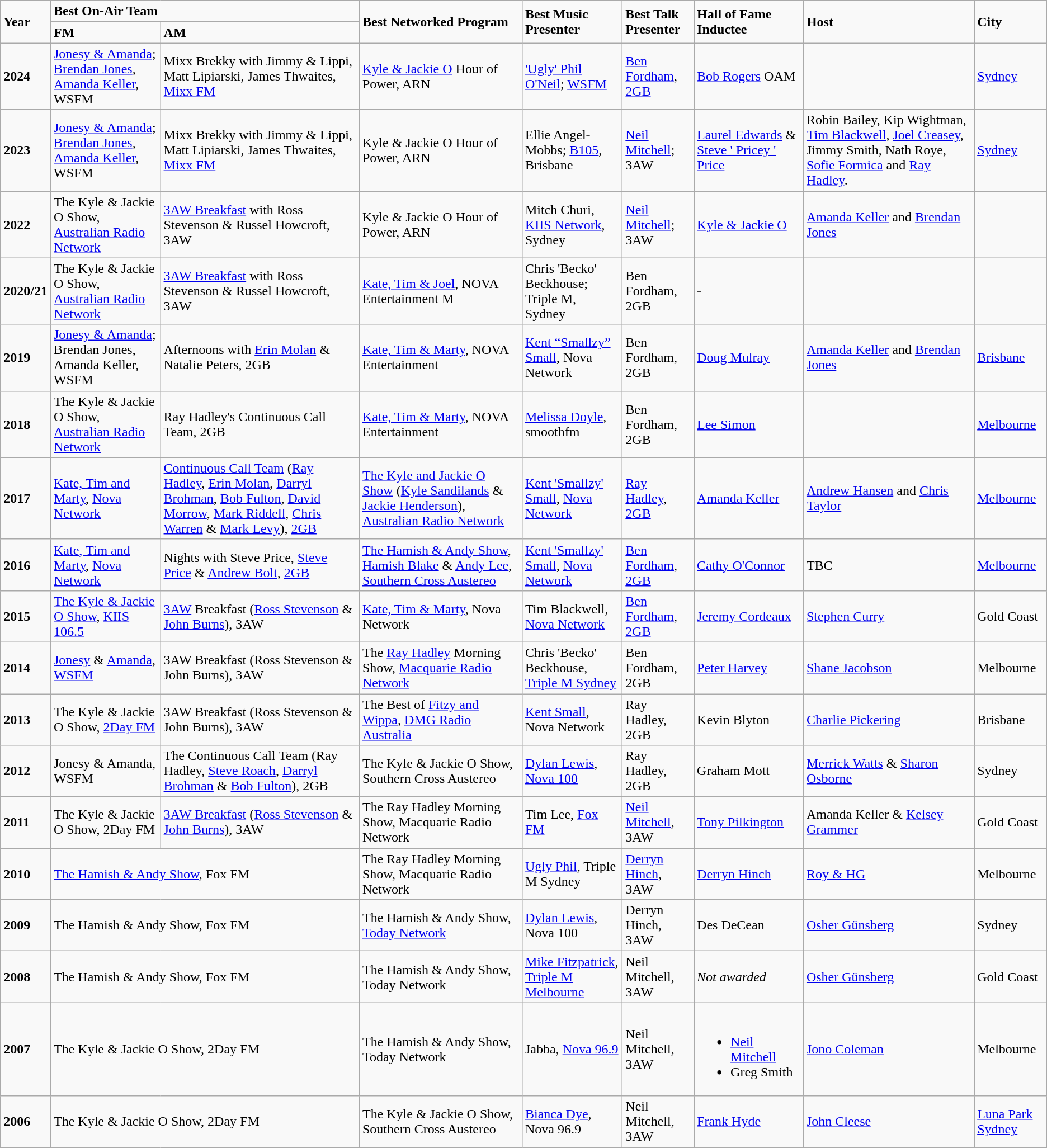<table class="wikitable">
<tr>
<td rowspan="2"><strong>Year</strong></td>
<td colspan="2"><strong>Best On-Air Team</strong></td>
<td rowspan="2"><strong>Best Networked Program</strong></td>
<td rowspan="2"><strong>Best Music Presenter</strong></td>
<td rowspan="2"><strong>Best Talk Presenter</strong></td>
<td rowspan="2"><strong>Hall of Fame Inductee</strong></td>
<td rowspan="2"><strong>Host</strong></td>
<td rowspan="2"><strong>City</strong></td>
</tr>
<tr>
<td><strong>FM</strong></td>
<td><strong>AM</strong></td>
</tr>
<tr>
<td><strong>2024</strong></td>
<td><a href='#'>Jonesy & Amanda</a>; <a href='#'>Brendan Jones</a>, <a href='#'>Amanda Keller</a>, WSFM</td>
<td>Mixx Brekky with Jimmy & Lippi, Matt Lipiarski, James Thwaites, <a href='#'>Mixx FM</a></td>
<td><a href='#'>Kyle & Jackie O</a> Hour of Power, ARN</td>
<td><a href='#'>'Ugly' Phil O'Neil</a>; <a href='#'>WSFM</a></td>
<td><a href='#'>Ben Fordham</a>, <a href='#'>2GB</a></td>
<td><a href='#'>Bob Rogers</a> OAM</td>
<td></td>
<td><a href='#'>Sydney</a></td>
</tr>
<tr>
<td><strong>2023</strong></td>
<td><a href='#'>Jonesy & Amanda</a>; <a href='#'>Brendan Jones</a>, <a href='#'>Amanda Keller</a>, WSFM</td>
<td>Mixx Brekky with Jimmy & Lippi, Matt Lipiarski, James Thwaites, <a href='#'>Mixx FM</a></td>
<td>Kyle & Jackie O Hour of Power, ARN</td>
<td>Ellie Angel-Mobbs; <a href='#'>B105</a>, Brisbane</td>
<td><a href='#'>Neil Mitchell</a>; 3AW</td>
<td><a href='#'>Laurel Edwards</a> & <a href='#'>Steve ' Pricey ' Price</a></td>
<td>Robin Bailey, Kip Wightman, <a href='#'>Tim Blackwell</a>, <a href='#'>Joel Creasey</a>, Jimmy Smith, Nath Roye, <a href='#'>Sofie Formica</a> and <a href='#'>Ray Hadley</a>.</td>
<td><a href='#'>Sydney</a></td>
</tr>
<tr>
<td><strong>2022</strong></td>
<td>The Kyle & Jackie O Show, <a href='#'>Australian Radio Network</a></td>
<td><a href='#'>3AW Breakfast</a> with Ross Stevenson & Russel Howcroft, 3AW</td>
<td>Kyle & Jackie O Hour of Power, ARN</td>
<td>Mitch Churi, <a href='#'>KIIS Network</a>, Sydney</td>
<td><a href='#'>Neil Mitchell</a>; 3AW</td>
<td><a href='#'>Kyle & Jackie O</a></td>
<td><a href='#'>Amanda Keller</a> and <a href='#'>Brendan Jones</a></td>
<td></td>
</tr>
<tr>
<td><strong>2020/21</strong></td>
<td>The Kyle & Jackie O Show, <a href='#'>Australian Radio Network</a></td>
<td><a href='#'>3AW Breakfast</a> with Ross Stevenson & Russel Howcroft, 3AW</td>
<td><a href='#'>Kate, Tim & Joel</a>, NOVA Entertainment M</td>
<td>Chris 'Becko' Beckhouse; Triple M, Sydney</td>
<td>Ben Fordham, 2GB</td>
<td>-</td>
<td></td>
<td></td>
</tr>
<tr>
<td><strong>2019</strong></td>
<td><a href='#'>Jonesy & Amanda</a>; Brendan Jones, Amanda Keller, WSFM</td>
<td>Afternoons with <a href='#'>Erin Molan</a> & Natalie Peters, 2GB</td>
<td><a href='#'>Kate, Tim & Marty</a>, NOVA Entertainment</td>
<td><a href='#'>Kent “Smallzy” Small</a>, Nova Network</td>
<td>Ben Fordham, 2GB</td>
<td><a href='#'>Doug Mulray</a></td>
<td><a href='#'>Amanda Keller</a> and <a href='#'>Brendan Jones</a></td>
<td><a href='#'>Brisbane</a></td>
</tr>
<tr>
<td><strong>2018</strong></td>
<td>The Kyle & Jackie O Show, <a href='#'>Australian Radio Network</a></td>
<td>Ray Hadley's Continuous Call Team, 2GB</td>
<td><a href='#'>Kate, Tim & Marty</a>, NOVA Entertainment</td>
<td><a href='#'>Melissa Doyle</a>, smoothfm</td>
<td>Ben Fordham, 2GB</td>
<td><a href='#'>Lee Simon</a></td>
<td></td>
<td><a href='#'>Melbourne</a></td>
</tr>
<tr>
<td><strong>2017</strong></td>
<td><a href='#'>Kate, Tim and Marty</a>, <a href='#'>Nova Network</a></td>
<td><a href='#'>Continuous Call Team</a> (<a href='#'>Ray Hadley</a>, <a href='#'>Erin Molan</a>, <a href='#'>Darryl Brohman</a>, <a href='#'>Bob Fulton</a>, <a href='#'>David Morrow</a>, <a href='#'>Mark Riddell</a>, <a href='#'>Chris Warren</a> & <a href='#'>Mark Levy</a>), <a href='#'>2GB</a></td>
<td><a href='#'>The Kyle and Jackie O Show</a> (<a href='#'>Kyle Sandilands</a> & <a href='#'>Jackie Henderson</a>), <a href='#'>Australian Radio Network</a></td>
<td><a href='#'>Kent 'Smallzy' Small</a>, <a href='#'>Nova Network</a></td>
<td><a href='#'>Ray Hadley</a>, <a href='#'>2GB</a></td>
<td><a href='#'>Amanda Keller</a></td>
<td><a href='#'>Andrew Hansen</a> and <a href='#'>Chris Taylor</a></td>
<td><a href='#'>Melbourne</a></td>
</tr>
<tr>
<td><strong>2016</strong></td>
<td><a href='#'>Kate, Tim and Marty</a>, <a href='#'>Nova Network</a></td>
<td>Nights with Steve Price, <a href='#'>Steve Price</a> & <a href='#'>Andrew Bolt</a>, <a href='#'>2GB</a></td>
<td><a href='#'>The Hamish & Andy Show</a>, <a href='#'>Hamish Blake</a> & <a href='#'>Andy Lee</a>, <a href='#'>Southern Cross Austereo</a></td>
<td><a href='#'>Kent 'Smallzy' Small</a>, <a href='#'>Nova Network</a></td>
<td><a href='#'>Ben Fordham</a>, <a href='#'>2GB</a></td>
<td><a href='#'>Cathy O'Connor</a></td>
<td>TBC</td>
<td><a href='#'>Melbourne</a></td>
</tr>
<tr>
<td><strong>2015</strong></td>
<td><a href='#'>The Kyle & Jackie O Show</a>, <a href='#'>KIIS 106.5</a></td>
<td><a href='#'>3AW</a> Breakfast (<a href='#'>Ross Stevenson</a> & <a href='#'>John Burns</a>), 3AW</td>
<td><a href='#'>Kate, Tim & Marty</a>, Nova Network</td>
<td>Tim Blackwell, <a href='#'>Nova Network</a></td>
<td><a href='#'>Ben Fordham</a>, <a href='#'>2GB</a></td>
<td><a href='#'>Jeremy Cordeaux</a></td>
<td><a href='#'>Stephen Curry</a></td>
<td>Gold Coast</td>
</tr>
<tr>
<td><strong>2014</strong></td>
<td><a href='#'>Jonesy</a> & <a href='#'>Amanda</a>, <a href='#'>WSFM</a></td>
<td>3AW Breakfast (Ross Stevenson & John Burns), 3AW</td>
<td>The <a href='#'>Ray Hadley</a> Morning Show, <a href='#'>Macquarie Radio Network</a></td>
<td>Chris 'Becko' Beckhouse, <a href='#'>Triple M Sydney</a></td>
<td>Ben Fordham, 2GB</td>
<td><a href='#'>Peter Harvey</a></td>
<td><a href='#'>Shane Jacobson</a></td>
<td>Melbourne</td>
</tr>
<tr>
<td><strong>2013</strong></td>
<td>The Kyle & Jackie O Show, <a href='#'>2Day FM</a></td>
<td>3AW Breakfast (Ross Stevenson & John Burns), 3AW</td>
<td>The Best of <a href='#'>Fitzy and Wippa</a>, <a href='#'>DMG Radio Australia</a></td>
<td><a href='#'>Kent Small</a>, Nova Network</td>
<td>Ray Hadley, 2GB</td>
<td>Kevin Blyton</td>
<td><a href='#'>Charlie Pickering</a></td>
<td>Brisbane</td>
</tr>
<tr>
<td><strong>2012</strong></td>
<td>Jonesy & Amanda, WSFM</td>
<td>The Continuous Call Team (Ray Hadley, <a href='#'>Steve Roach</a>, <a href='#'>Darryl Brohman</a> & <a href='#'>Bob Fulton</a>), 2GB</td>
<td>The Kyle & Jackie O Show, Southern Cross Austereo</td>
<td><a href='#'>Dylan Lewis</a>, <a href='#'>Nova 100</a></td>
<td>Ray Hadley, 2GB</td>
<td>Graham Mott</td>
<td><a href='#'>Merrick Watts</a> & <a href='#'>Sharon Osborne</a></td>
<td>Sydney</td>
</tr>
<tr>
<td><strong>2011</strong></td>
<td>The Kyle & Jackie O Show, 2Day FM</td>
<td><a href='#'>3AW Breakfast</a> (<a href='#'>Ross Stevenson</a> & <a href='#'>John Burns</a>), 3AW</td>
<td>The Ray Hadley Morning Show, Macquarie Radio Network</td>
<td>Tim Lee, <a href='#'>Fox FM</a></td>
<td><a href='#'>Neil Mitchell</a>, 3AW</td>
<td><a href='#'>Tony Pilkington</a></td>
<td>Amanda Keller & <a href='#'>Kelsey Grammer</a></td>
<td>Gold Coast</td>
</tr>
<tr>
<td><strong>2010</strong></td>
<td colspan="2"><a href='#'>The Hamish & Andy Show</a>, Fox FM</td>
<td>The Ray Hadley Morning Show, Macquarie Radio Network</td>
<td><a href='#'>Ugly Phil</a>, Triple M Sydney</td>
<td><a href='#'>Derryn Hinch</a>, 3AW</td>
<td><a href='#'>Derryn Hinch</a></td>
<td><a href='#'>Roy & HG</a></td>
<td>Melbourne</td>
</tr>
<tr>
<td><strong>2009</strong></td>
<td colspan="2">The Hamish & Andy Show, Fox FM</td>
<td>The Hamish & Andy Show, <a href='#'>Today Network</a></td>
<td><a href='#'>Dylan Lewis</a>, Nova 100</td>
<td>Derryn Hinch, 3AW</td>
<td>Des DeCean</td>
<td><a href='#'>Osher Günsberg</a></td>
<td>Sydney</td>
</tr>
<tr>
<td><strong>2008</strong></td>
<td colspan="2">The Hamish & Andy Show, Fox FM</td>
<td>The Hamish & Andy Show, Today Network</td>
<td><a href='#'>Mike Fitzpatrick</a>, <a href='#'>Triple M Melbourne</a></td>
<td>Neil Mitchell, 3AW</td>
<td><em>Not awarded</em></td>
<td><a href='#'>Osher Günsberg</a></td>
<td>Gold Coast</td>
</tr>
<tr>
<td><strong>2007</strong></td>
<td colspan="2">The Kyle & Jackie O Show, 2Day FM</td>
<td>The Hamish & Andy Show, Today Network</td>
<td>Jabba, <a href='#'>Nova 96.9</a></td>
<td>Neil Mitchell, 3AW</td>
<td><br><ul><li><a href='#'>Neil Mitchell</a></li><li>Greg Smith</li></ul></td>
<td><a href='#'>Jono Coleman</a></td>
<td>Melbourne</td>
</tr>
<tr>
<td><strong>2006</strong></td>
<td colspan="2">The Kyle & Jackie O Show, 2Day FM</td>
<td>The Kyle & Jackie O Show, Southern Cross Austereo</td>
<td><a href='#'>Bianca Dye</a>, Nova 96.9</td>
<td>Neil Mitchell, 3AW</td>
<td><a href='#'>Frank Hyde</a></td>
<td><a href='#'>John Cleese</a></td>
<td><a href='#'>Luna Park Sydney</a></td>
</tr>
</table>
